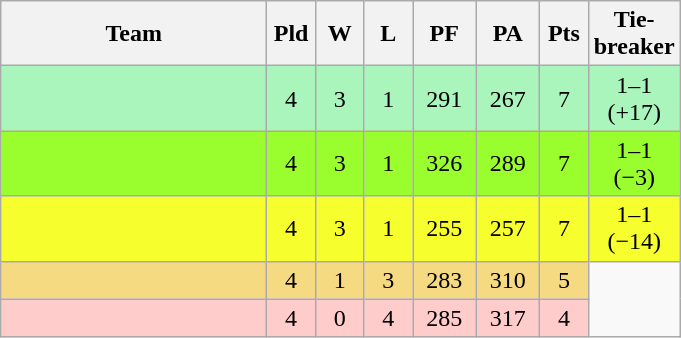<table class="wikitable" style="text-align:center;">
<tr>
<th width=170>Team</th>
<th width=25>Pld</th>
<th width=25>W</th>
<th width=25>L</th>
<th width=35>PF</th>
<th width=35>PA</th>
<th width=25>Pts</th>
<th width=50>Tie-breaker</th>
</tr>
<tr bgcolor=#A9F5BC>
<td align="left"></td>
<td>4</td>
<td>3</td>
<td>1</td>
<td>291</td>
<td>267</td>
<td>7</td>
<td>1–1 (+17)</td>
</tr>
<tr bgcolor=#9AFE2E>
<td align="left"></td>
<td>4</td>
<td>3</td>
<td>1</td>
<td>326</td>
<td>289</td>
<td>7</td>
<td>1–1 (−3)</td>
</tr>
<tr bgcolor=#F7FE2E>
<td align="left"></td>
<td>4</td>
<td>3</td>
<td>1</td>
<td>255</td>
<td>257</td>
<td>7</td>
<td>1–1 (−14)</td>
</tr>
<tr bgcolor=#F5DA81>
<td align="left"></td>
<td>4</td>
<td>1</td>
<td>3</td>
<td>283</td>
<td>310</td>
<td>5</td>
</tr>
<tr bgcolor=#ffcccc>
<td align="left"></td>
<td>4</td>
<td>0</td>
<td>4</td>
<td>285</td>
<td>317</td>
<td>4</td>
</tr>
</table>
